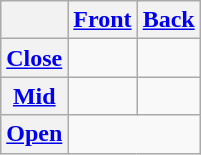<table class="wikitable" style="text-align:center">
<tr>
<th></th>
<th><a href='#'>Front</a></th>
<th><a href='#'>Back</a></th>
</tr>
<tr>
<th><a href='#'>Close</a></th>
<td></td>
<td></td>
</tr>
<tr>
<th><a href='#'>Mid</a></th>
<td></td>
<td></td>
</tr>
<tr>
<th><a href='#'>Open</a></th>
<td colspan=2></td>
</tr>
</table>
